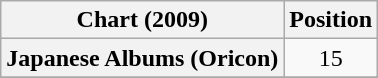<table class="wikitable plainrowheaders">
<tr>
<th>Chart (2009)</th>
<th>Position</th>
</tr>
<tr>
<th scope="row">Japanese Albums (Oricon)</th>
<td style="text-align:center;">15</td>
</tr>
<tr>
</tr>
</table>
